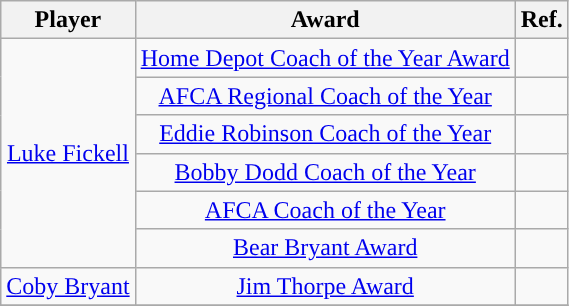<table class="wikitable sortable sortable" style="text-align: center">
<tr align=center>
<th>Player</th>
<th>Award</th>
<th>Ref.</th>
</tr>
<tr>
<td rowspan="6"><a href='#'>Luke Fickell</a></td>
<td><a href='#'>Home Depot Coach of the Year Award</a></td>
<td></td>
</tr>
<tr>
<td><a href='#'>AFCA Regional Coach of the Year</a></td>
<td></td>
</tr>
<tr>
<td><a href='#'>Eddie Robinson Coach of the Year</a></td>
<td></td>
</tr>
<tr>
<td><a href='#'>Bobby Dodd Coach of the Year</a></td>
<td></td>
</tr>
<tr>
<td><a href='#'>AFCA Coach of the Year</a></td>
<td></td>
</tr>
<tr>
<td><a href='#'>Bear Bryant Award</a></td>
<td></td>
</tr>
<tr>
<td><a href='#'>Coby Bryant</a></td>
<td><a href='#'>Jim Thorpe Award</a></td>
<td></td>
</tr>
<tr>
</tr>
</table>
